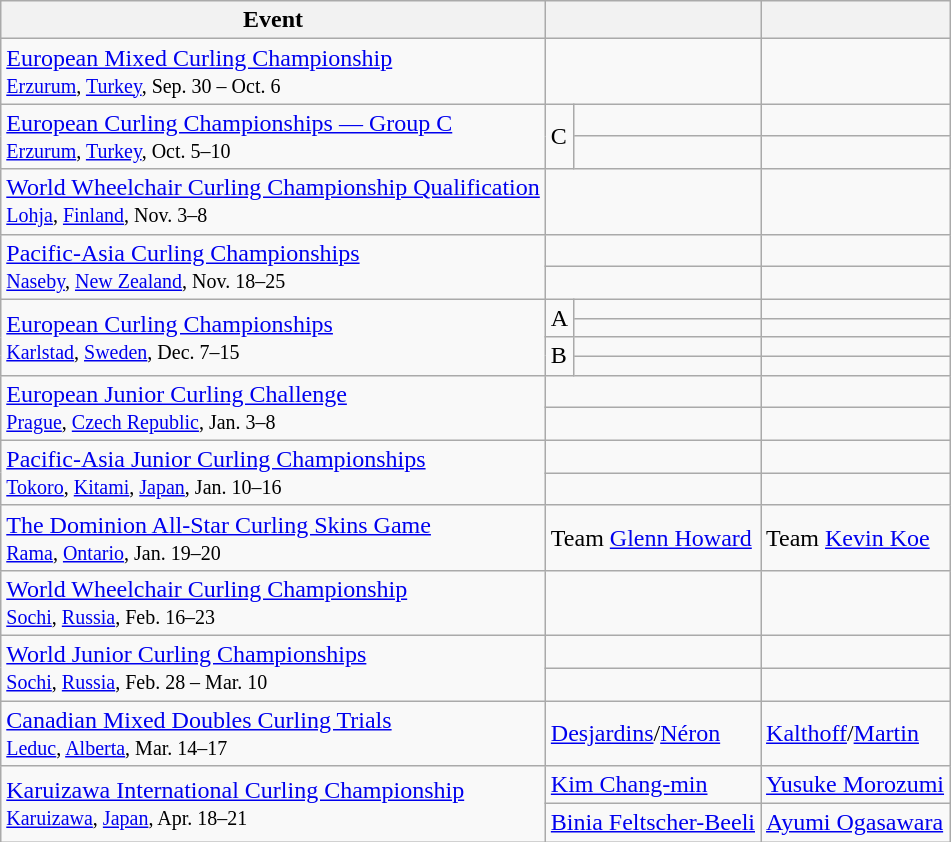<table class="wikitable">
<tr>
<th>Event</th>
<th colspan=2></th>
<th></th>
</tr>
<tr>
<td><a href='#'>European Mixed Curling Championship</a> <br> <small><a href='#'>Erzurum</a>, <a href='#'>Turkey</a>, Sep. 30 – Oct. 6</small></td>
<td colspan=2></td>
<td></td>
</tr>
<tr>
<td rowspan=2><a href='#'>European Curling Championships — Group C</a> <br> <small><a href='#'>Erzurum</a>, <a href='#'>Turkey</a>, Oct. 5–10</small></td>
<td rowspan=2 width=5>C</td>
<td></td>
<td></td>
</tr>
<tr>
<td></td>
<td></td>
</tr>
<tr>
<td><a href='#'>World Wheelchair Curling Championship Qualification</a> <br> <small><a href='#'>Lohja</a>, <a href='#'>Finland</a>, Nov. 3–8</small></td>
<td colspan=2></td>
<td></td>
</tr>
<tr>
<td rowspan=2><a href='#'>Pacific-Asia Curling Championships</a> <br> <small><a href='#'>Naseby</a>, <a href='#'>New Zealand</a>, Nov. 18–25</small></td>
<td colspan=2></td>
<td></td>
</tr>
<tr>
<td colspan=2></td>
<td></td>
</tr>
<tr>
<td rowspan=4><a href='#'>European Curling Championships</a> <br> <small><a href='#'>Karlstad</a>, <a href='#'>Sweden</a>, Dec. 7–15</small></td>
<td rowspan=2 width=5>A</td>
<td></td>
<td></td>
</tr>
<tr>
<td></td>
<td></td>
</tr>
<tr>
<td rowspan=2>B</td>
<td></td>
<td></td>
</tr>
<tr>
<td></td>
<td></td>
</tr>
<tr>
<td rowspan=2><a href='#'>European Junior Curling Challenge</a> <br> <small><a href='#'>Prague</a>, <a href='#'>Czech Republic</a>, Jan. 3–8</small></td>
<td colspan=2></td>
<td></td>
</tr>
<tr>
<td colspan=2></td>
<td></td>
</tr>
<tr>
<td rowspan=2><a href='#'>Pacific-Asia Junior Curling Championships</a> <br> <small><a href='#'>Tokoro</a>, <a href='#'>Kitami</a>, <a href='#'>Japan</a>, Jan. 10–16</small></td>
<td colspan=2></td>
<td></td>
</tr>
<tr>
<td colspan=2></td>
<td></td>
</tr>
<tr>
<td><a href='#'>The Dominion All-Star Curling Skins Game</a> <br> <small><a href='#'>Rama</a>, <a href='#'>Ontario</a>, Jan. 19–20</small></td>
<td colspan=2>Team <a href='#'>Glenn Howard</a></td>
<td>Team <a href='#'>Kevin Koe</a></td>
</tr>
<tr>
<td><a href='#'>World Wheelchair Curling Championship</a> <br> <small><a href='#'>Sochi</a>, <a href='#'>Russia</a>, Feb. 16–23</small></td>
<td colspan=2></td>
<td></td>
</tr>
<tr>
<td rowspan=2><a href='#'>World Junior Curling Championships</a> <br> <small><a href='#'>Sochi</a>, <a href='#'>Russia</a>, Feb. 28 – Mar. 10</small></td>
<td colspan=2></td>
<td></td>
</tr>
<tr>
<td colspan=2></td>
<td></td>
</tr>
<tr>
<td><a href='#'>Canadian Mixed Doubles Curling Trials</a> <br> <small><a href='#'>Leduc</a>, <a href='#'>Alberta</a>, Mar. 14–17</small></td>
<td colspan=2> <a href='#'>Desjardins</a>/<a href='#'>Néron</a></td>
<td> <a href='#'>Kalthoff</a>/<a href='#'>Martin</a></td>
</tr>
<tr>
<td rowspan=2><a href='#'>Karuizawa International Curling Championship</a> <br> <small><a href='#'>Karuizawa</a>, <a href='#'>Japan</a>, Apr. 18–21</small></td>
<td colspan=2> <a href='#'>Kim Chang-min</a></td>
<td> <a href='#'>Yusuke Morozumi</a></td>
</tr>
<tr>
<td colspan=2> <a href='#'>Binia Feltscher-Beeli</a></td>
<td> <a href='#'>Ayumi Ogasawara</a></td>
</tr>
</table>
